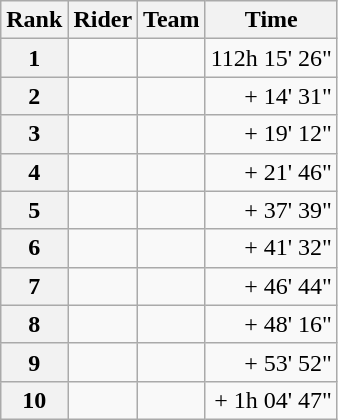<table class="wikitable">
<tr>
<th scope="col">Rank</th>
<th scope="col">Rider</th>
<th scope="col">Team</th>
<th scope="col">Time</th>
</tr>
<tr>
<th scope="row">1</th>
<td> </td>
<td></td>
<td style="text-align:right;">112h 15' 26"</td>
</tr>
<tr>
<th scope="row">2</th>
<td></td>
<td></td>
<td style="text-align:right;">+ 14' 31"</td>
</tr>
<tr>
<th scope="row">3</th>
<td></td>
<td></td>
<td style="text-align:right;">+ 19' 12"</td>
</tr>
<tr>
<th scope="row">4</th>
<td></td>
<td></td>
<td style="text-align:right;">+ 21' 46"</td>
</tr>
<tr>
<th scope="row">5</th>
<td></td>
<td></td>
<td style="text-align:right;">+ 37' 39"</td>
</tr>
<tr>
<th scope="row">6</th>
<td></td>
<td></td>
<td style="text-align:right;">+ 41' 32"</td>
</tr>
<tr>
<th scope="row">7</th>
<td></td>
<td></td>
<td style="text-align:right;">+ 46' 44"</td>
</tr>
<tr>
<th scope="row">8</th>
<td></td>
<td></td>
<td style="text-align:right;">+ 48' 16"</td>
</tr>
<tr>
<th scope="row">9</th>
<td></td>
<td></td>
<td style="text-align:right;">+ 53' 52"</td>
</tr>
<tr>
<th scope="row">10</th>
<td></td>
<td></td>
<td style="text-align:right;">+ 1h 04' 47"</td>
</tr>
</table>
